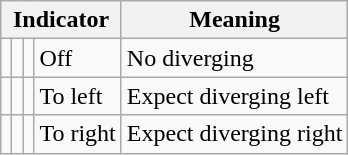<table class="wikitable">
<tr>
<th colspan=4>Indicator</th>
<th>Meaning</th>
</tr>
<tr>
<td></td>
<td></td>
<td></td>
<td>Off</td>
<td>No diverging</td>
</tr>
<tr>
<td></td>
<td></td>
<td></td>
<td>To left</td>
<td>Expect diverging left</td>
</tr>
<tr>
<td></td>
<td></td>
<td></td>
<td>To right</td>
<td>Expect diverging right</td>
</tr>
</table>
